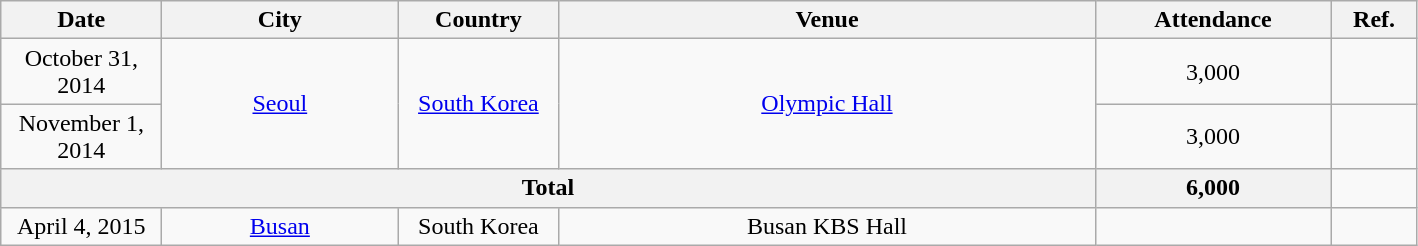<table class="wikitable" style="text-align:center;">
<tr>
<th width="100">Date</th>
<th width="150">City</th>
<th width="100">Country</th>
<th width="350">Venue</th>
<th width="150">Attendance</th>
<th width="50">Ref.</th>
</tr>
<tr>
<td>October 31, 2014</td>
<td rowspan="2"><a href='#'>Seoul</a></td>
<td rowspan="2"><a href='#'>South Korea</a></td>
<td rowspan="2"><a href='#'>Olympic Hall</a></td>
<td>3,000 </td>
<td></td>
</tr>
<tr>
<td>November 1, 2014</td>
<td>3,000</td>
<td></td>
</tr>
<tr>
<th colspan=4><strong>Total</strong></th>
<th><strong>6,000</strong></th>
<td></td>
</tr>
<tr>
<td>April 4, 2015</td>
<td><a href='#'>Busan</a></td>
<td>South Korea</td>
<td>Busan KBS Hall</td>
<td></td>
<td></td>
</tr>
</table>
